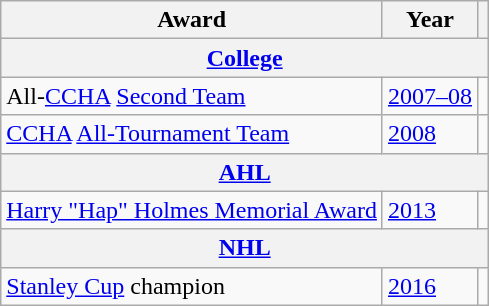<table class="wikitable">
<tr>
<th>Award</th>
<th>Year</th>
<th></th>
</tr>
<tr>
<th colspan="3"><a href='#'>College</a></th>
</tr>
<tr>
<td>All-<a href='#'>CCHA</a> <a href='#'>Second Team</a></td>
<td><a href='#'>2007–08</a></td>
<td></td>
</tr>
<tr>
<td><a href='#'>CCHA</a> <a href='#'>All-Tournament Team</a></td>
<td><a href='#'>2008</a></td>
<td></td>
</tr>
<tr style="text-align:center;">
<th colspan="3"><a href='#'>AHL</a></th>
</tr>
<tr>
<td><a href='#'>Harry "Hap" Holmes Memorial Award</a></td>
<td><a href='#'>2013</a></td>
<td></td>
</tr>
<tr>
<th colspan="3"><a href='#'>NHL</a></th>
</tr>
<tr>
<td><a href='#'>Stanley Cup</a> champion</td>
<td><a href='#'>2016</a></td>
<td></td>
</tr>
</table>
